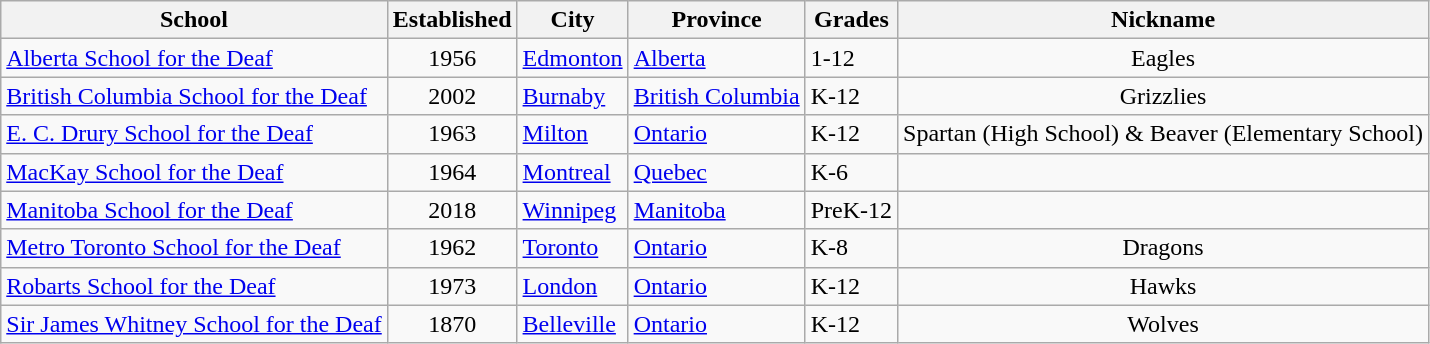<table class="wikitable sortable">
<tr>
<th>School</th>
<th>Established</th>
<th>City</th>
<th>Province</th>
<th>Grades</th>
<th>Nickname</th>
</tr>
<tr>
<td><a href='#'>Alberta School for the Deaf</a></td>
<td align="center">1956</td>
<td><a href='#'>Edmonton</a></td>
<td><a href='#'>Alberta</a></td>
<td>1-12</td>
<td align="center">Eagles</td>
</tr>
<tr>
<td><a href='#'>British Columbia School for the Deaf</a></td>
<td align="center">2002</td>
<td><a href='#'>Burnaby</a></td>
<td><a href='#'>British Columbia</a></td>
<td>K-12</td>
<td align="center">Grizzlies</td>
</tr>
<tr>
<td><a href='#'>E. C. Drury School for the Deaf</a></td>
<td align="center">1963</td>
<td><a href='#'>Milton</a></td>
<td><a href='#'>Ontario</a></td>
<td>K-12</td>
<td align="center">Spartan (High School) & Beaver (Elementary School)</td>
</tr>
<tr>
<td><a href='#'>MacKay School for the Deaf</a></td>
<td align="center">1964</td>
<td><a href='#'>Montreal</a></td>
<td><a href='#'>Quebec</a></td>
<td>K-6</td>
<td align="center"></td>
</tr>
<tr>
<td><a href='#'>Manitoba School for the Deaf</a></td>
<td align="center">2018</td>
<td><a href='#'>Winnipeg</a></td>
<td><a href='#'>Manitoba</a></td>
<td>PreK-12</td>
<td align="center"></td>
</tr>
<tr>
<td><a href='#'>Metro Toronto School for the Deaf</a></td>
<td align="center">1962</td>
<td><a href='#'>Toronto</a></td>
<td><a href='#'>Ontario</a></td>
<td>K-8</td>
<td align="center">Dragons</td>
</tr>
<tr>
<td><a href='#'>Robarts School for the Deaf</a></td>
<td align="center">1973</td>
<td><a href='#'>London</a></td>
<td><a href='#'>Ontario</a></td>
<td>K-12</td>
<td align="center">Hawks</td>
</tr>
<tr>
<td><a href='#'>Sir James Whitney School for the Deaf</a></td>
<td align="center">1870</td>
<td><a href='#'>Belleville</a></td>
<td><a href='#'>Ontario</a></td>
<td>K-12</td>
<td align="center">Wolves</td>
</tr>
</table>
